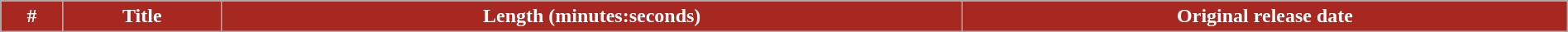<table class="wikitable plainrowheaders" style="width:100%;">
<tr style="color:white">
<th style="background-color: #A62821;">#</th>
<th style="background-color: #A62821;">Title</th>
<th style="background-color: #A62821;">Length (minutes:seconds)</th>
<th style="background-color: #A62821;">Original release date<br>







</th>
</tr>
</table>
